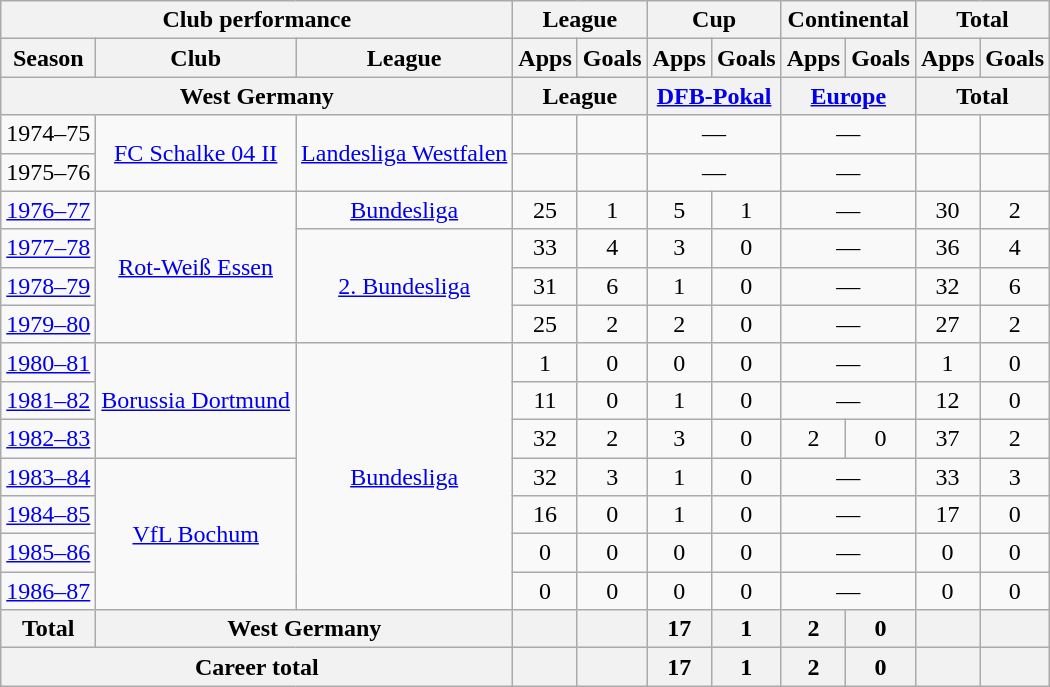<table class="wikitable" style="text-align:center">
<tr>
<th colspan=3>Club performance</th>
<th colspan=2>League</th>
<th colspan=2>Cup</th>
<th colspan=2>Continental</th>
<th colspan=2>Total</th>
</tr>
<tr>
<th>Season</th>
<th>Club</th>
<th>League</th>
<th>Apps</th>
<th>Goals</th>
<th>Apps</th>
<th>Goals</th>
<th>Apps</th>
<th>Goals</th>
<th>Apps</th>
<th>Goals</th>
</tr>
<tr>
<th colspan=3>West Germany</th>
<th colspan=2>League</th>
<th colspan=2><a href='#'>DFB-Pokal</a></th>
<th colspan=2><a href='#'>Europe</a></th>
<th colspan=2>Total</th>
</tr>
<tr>
<td>1974–75</td>
<td rowspan="2"><a href='#'>FC Schalke 04 II</a></td>
<td rowspan="2"><a href='#'>Landesliga Westfalen</a></td>
<td></td>
<td></td>
<td colspan="2">—</td>
<td colspan="2">—</td>
<td></td>
<td></td>
</tr>
<tr>
<td>1975–76</td>
<td></td>
<td></td>
<td colspan="2">—</td>
<td colspan="2">—</td>
<td></td>
<td></td>
</tr>
<tr>
<td><a href='#'>1976–77</a></td>
<td rowspan="4"><a href='#'>Rot-Weiß Essen</a></td>
<td><a href='#'>Bundesliga</a></td>
<td>25</td>
<td>1</td>
<td>5</td>
<td>1</td>
<td colspan="2">—</td>
<td>30</td>
<td>2</td>
</tr>
<tr>
<td><a href='#'>1977–78</a></td>
<td rowspan="3"><a href='#'>2. Bundesliga</a></td>
<td>33</td>
<td>4</td>
<td>3</td>
<td>0</td>
<td colspan="2">—</td>
<td>36</td>
<td>4</td>
</tr>
<tr>
<td><a href='#'>1978–79</a></td>
<td>31</td>
<td>6</td>
<td>1</td>
<td>0</td>
<td colspan="2">—</td>
<td>32</td>
<td>6</td>
</tr>
<tr>
<td><a href='#'>1979–80</a></td>
<td>25</td>
<td>2</td>
<td>2</td>
<td>0</td>
<td colspan="2">—</td>
<td>27</td>
<td>2</td>
</tr>
<tr>
<td><a href='#'>1980–81</a></td>
<td rowspan="3"><a href='#'>Borussia Dortmund</a></td>
<td rowspan="7"><a href='#'>Bundesliga</a></td>
<td>1</td>
<td>0</td>
<td>0</td>
<td>0</td>
<td colspan="2">—</td>
<td>1</td>
<td>0</td>
</tr>
<tr>
<td><a href='#'>1981–82</a></td>
<td>11</td>
<td>0</td>
<td>1</td>
<td>0</td>
<td colspan="2">—</td>
<td>12</td>
<td>0</td>
</tr>
<tr>
<td><a href='#'>1982–83</a></td>
<td>32</td>
<td>2</td>
<td>3</td>
<td>0</td>
<td>2</td>
<td>0</td>
<td>37</td>
<td>2</td>
</tr>
<tr>
<td><a href='#'>1983–84</a></td>
<td rowspan="4"><a href='#'>VfL Bochum</a></td>
<td>32</td>
<td>3</td>
<td>1</td>
<td>0</td>
<td colspan="2">—</td>
<td>33</td>
<td>3</td>
</tr>
<tr>
<td><a href='#'>1984–85</a></td>
<td>16</td>
<td>0</td>
<td>1</td>
<td>0</td>
<td colspan="2">—</td>
<td>17</td>
<td>0</td>
</tr>
<tr>
<td><a href='#'>1985–86</a></td>
<td>0</td>
<td>0</td>
<td>0</td>
<td>0</td>
<td colspan="2">—</td>
<td>0</td>
<td>0</td>
</tr>
<tr>
<td><a href='#'>1986–87</a></td>
<td>0</td>
<td>0</td>
<td>0</td>
<td>0</td>
<td colspan="2">—</td>
<td>0</td>
<td>0</td>
</tr>
<tr>
<th rowspan=1>Total</th>
<th colspan=2>West Germany</th>
<th></th>
<th></th>
<th>17</th>
<th>1</th>
<th>2</th>
<th>0</th>
<th></th>
<th></th>
</tr>
<tr>
<th colspan=3>Career total</th>
<th></th>
<th></th>
<th>17</th>
<th>1</th>
<th>2</th>
<th>0</th>
<th></th>
<th></th>
</tr>
</table>
